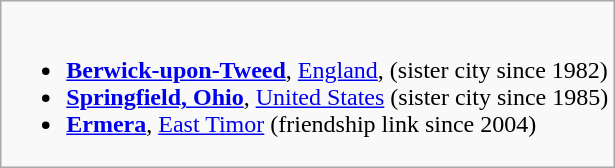<table class="wikitable">
<tr valign="top">
<td><br><ul><li> <strong><a href='#'>Berwick-upon-Tweed</a></strong>, <a href='#'>England</a>, (sister city since 1982)</li><li> <strong><a href='#'>Springfield, Ohio</a></strong>, <a href='#'>United States</a> (sister city since 1985)</li><li> <strong><a href='#'>Ermera</a></strong>, <a href='#'>East Timor</a> (friendship link since 2004)</li></ul></td>
</tr>
</table>
